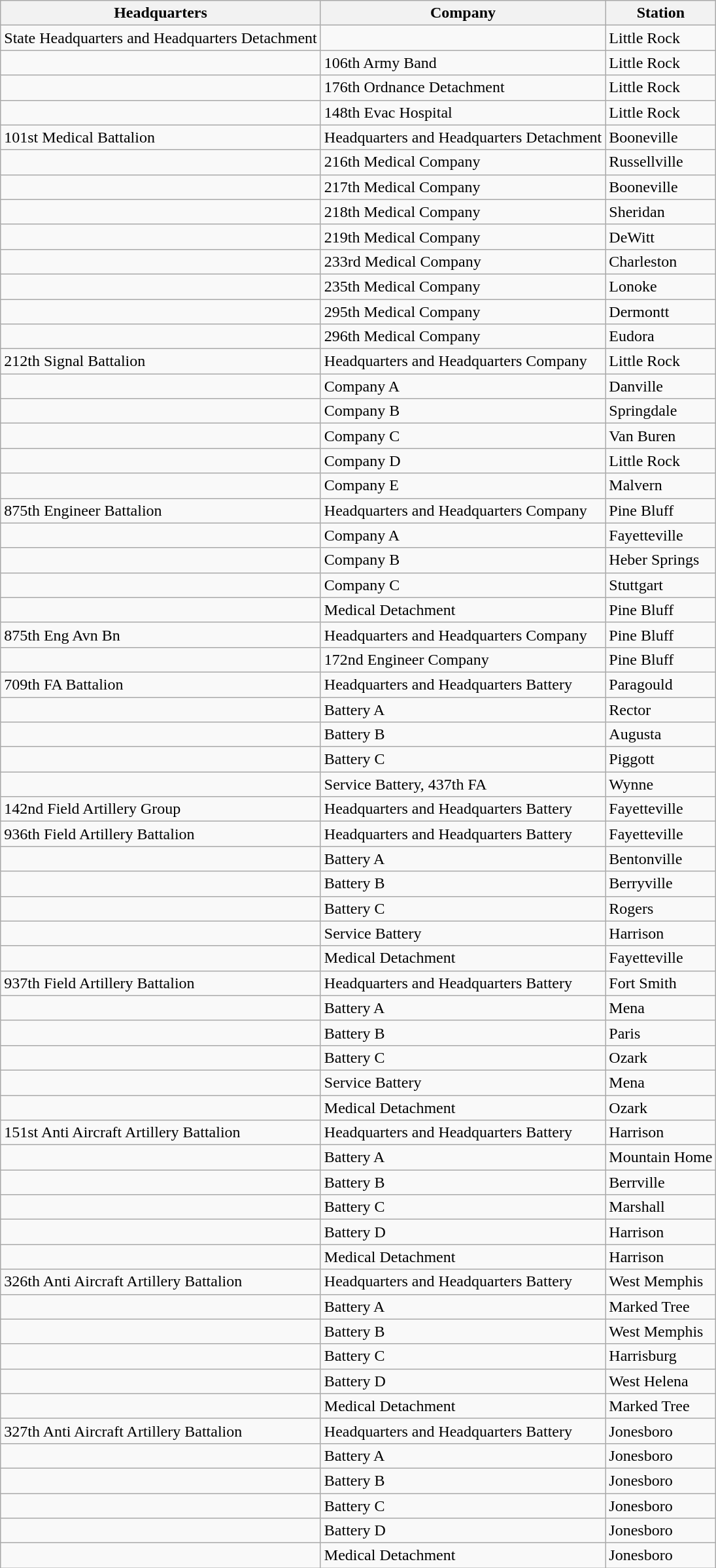<table class="wikitable">
<tr>
<th>Headquarters</th>
<th>Company</th>
<th>Station</th>
</tr>
<tr>
<td>State Headquarters and Headquarters Detachment</td>
<td></td>
<td>Little Rock</td>
</tr>
<tr>
<td></td>
<td>106th Army Band</td>
<td>Little Rock</td>
</tr>
<tr>
<td></td>
<td>176th Ordnance Detachment</td>
<td>Little Rock</td>
</tr>
<tr>
<td></td>
<td>148th Evac Hospital</td>
<td>Little Rock</td>
</tr>
<tr>
<td>101st Medical Battalion</td>
<td>Headquarters and Headquarters Detachment</td>
<td>Booneville</td>
</tr>
<tr>
<td></td>
<td>216th Medical Company</td>
<td>Russellville</td>
</tr>
<tr>
<td></td>
<td>217th Medical Company</td>
<td>Booneville</td>
</tr>
<tr>
<td></td>
<td>218th Medical Company</td>
<td>Sheridan</td>
</tr>
<tr>
<td></td>
<td>219th Medical Company</td>
<td>DeWitt</td>
</tr>
<tr>
<td></td>
<td>233rd Medical Company</td>
<td>Charleston</td>
</tr>
<tr>
<td></td>
<td>235th Medical Company</td>
<td>Lonoke</td>
</tr>
<tr>
<td></td>
<td>295th Medical Company</td>
<td>Dermontt</td>
</tr>
<tr>
<td></td>
<td>296th Medical Company</td>
<td>Eudora</td>
</tr>
<tr>
<td>212th Signal Battalion</td>
<td>Headquarters and Headquarters Company</td>
<td>Little Rock</td>
</tr>
<tr>
<td></td>
<td>Company A</td>
<td>Danville</td>
</tr>
<tr>
<td></td>
<td>Company B</td>
<td>Springdale</td>
</tr>
<tr>
<td></td>
<td>Company C</td>
<td>Van Buren</td>
</tr>
<tr>
<td></td>
<td>Company D</td>
<td>Little Rock</td>
</tr>
<tr>
<td></td>
<td>Company E</td>
<td>Malvern</td>
</tr>
<tr>
<td>875th Engineer Battalion</td>
<td>Headquarters and Headquarters Company</td>
<td>Pine Bluff</td>
</tr>
<tr>
<td></td>
<td>Company A</td>
<td>Fayetteville</td>
</tr>
<tr>
<td></td>
<td>Company B</td>
<td>Heber Springs</td>
</tr>
<tr>
<td></td>
<td>Company C</td>
<td>Stuttgart</td>
</tr>
<tr>
<td></td>
<td>Medical Detachment</td>
<td>Pine Bluff</td>
</tr>
<tr>
<td>875th Eng Avn Bn</td>
<td>Headquarters and Headquarters Company</td>
<td>Pine Bluff</td>
</tr>
<tr>
<td></td>
<td>172nd Engineer Company</td>
<td>Pine Bluff</td>
</tr>
<tr>
<td>709th FA Battalion</td>
<td>Headquarters and Headquarters Battery</td>
<td>Paragould</td>
</tr>
<tr>
<td></td>
<td>Battery A</td>
<td>Rector</td>
</tr>
<tr>
<td></td>
<td>Battery B</td>
<td>Augusta</td>
</tr>
<tr>
<td></td>
<td>Battery C</td>
<td>Piggott</td>
</tr>
<tr>
<td></td>
<td>Service Battery, 437th FA</td>
<td>Wynne</td>
</tr>
<tr>
<td>142nd Field Artillery Group</td>
<td>Headquarters and Headquarters Battery</td>
<td>Fayetteville</td>
</tr>
<tr>
<td>936th Field Artillery Battalion</td>
<td>Headquarters and Headquarters Battery</td>
<td>Fayetteville</td>
</tr>
<tr>
<td></td>
<td>Battery A</td>
<td>Bentonville</td>
</tr>
<tr>
<td></td>
<td>Battery B</td>
<td>Berryville</td>
</tr>
<tr>
<td></td>
<td>Battery C</td>
<td>Rogers</td>
</tr>
<tr>
<td></td>
<td>Service Battery</td>
<td>Harrison</td>
</tr>
<tr>
<td></td>
<td>Medical Detachment</td>
<td>Fayetteville</td>
</tr>
<tr>
<td>937th Field Artillery Battalion</td>
<td>Headquarters and Headquarters Battery</td>
<td>Fort Smith</td>
</tr>
<tr>
<td></td>
<td>Battery A</td>
<td>Mena</td>
</tr>
<tr>
<td></td>
<td>Battery B</td>
<td>Paris</td>
</tr>
<tr>
<td></td>
<td>Battery C</td>
<td>Ozark</td>
</tr>
<tr>
<td></td>
<td>Service Battery</td>
<td>Mena</td>
</tr>
<tr>
<td></td>
<td>Medical Detachment</td>
<td>Ozark</td>
</tr>
<tr>
<td>151st Anti Aircraft Artillery Battalion</td>
<td>Headquarters and Headquarters Battery</td>
<td>Harrison</td>
</tr>
<tr>
<td></td>
<td>Battery A</td>
<td>Mountain Home</td>
</tr>
<tr>
<td></td>
<td>Battery B</td>
<td>Berrville</td>
</tr>
<tr>
<td></td>
<td>Battery C</td>
<td>Marshall</td>
</tr>
<tr>
<td></td>
<td>Battery D</td>
<td>Harrison</td>
</tr>
<tr>
<td></td>
<td>Medical Detachment</td>
<td>Harrison</td>
</tr>
<tr>
<td>326th Anti Aircraft Artillery Battalion</td>
<td>Headquarters and Headquarters Battery</td>
<td>West Memphis</td>
</tr>
<tr>
<td></td>
<td>Battery A</td>
<td>Marked Tree</td>
</tr>
<tr>
<td></td>
<td>Battery B</td>
<td>West Memphis</td>
</tr>
<tr>
<td></td>
<td>Battery C</td>
<td>Harrisburg</td>
</tr>
<tr>
<td></td>
<td>Battery D</td>
<td>West Helena</td>
</tr>
<tr>
<td></td>
<td>Medical Detachment</td>
<td>Marked Tree</td>
</tr>
<tr>
<td>327th Anti Aircraft Artillery Battalion</td>
<td>Headquarters and Headquarters Battery</td>
<td>Jonesboro</td>
</tr>
<tr>
<td></td>
<td>Battery A</td>
<td>Jonesboro</td>
</tr>
<tr>
<td></td>
<td>Battery B</td>
<td>Jonesboro</td>
</tr>
<tr>
<td></td>
<td>Battery C</td>
<td>Jonesboro</td>
</tr>
<tr>
<td></td>
<td>Battery D</td>
<td>Jonesboro</td>
</tr>
<tr>
<td></td>
<td>Medical Detachment</td>
<td>Jonesboro</td>
</tr>
</table>
